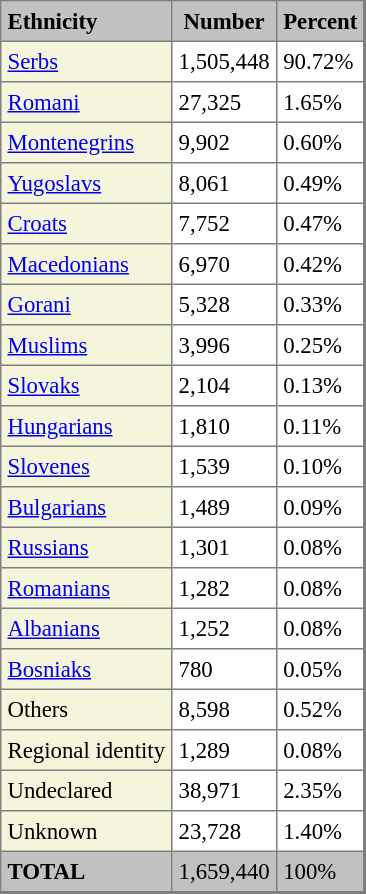<table border=1 cellpadding=4 cellspacing=0 class="toccolours" style="align: left; margin: 0.5em 0 0 0; border-style: solid; border: 1px solid #7f7f7f; border-right-width: 2px; border-bottom-width: 2px; border-collapse: collapse; font-size: 95%;">
<tr>
<td style="background:#c1c1c1;"><strong>Ethnicity</strong></td>
<td colspan=1 style="background:#c1c1c1;" align="center"><strong>Number</strong></td>
<td colspan=1 style="background:#c1c1c1;" align="center"><strong>Percent</strong></td>
</tr>
<tr>
<td style="background:#F5F5DC;"><a href='#'>Serbs</a></td>
<td>1,505,448</td>
<td>90.72%</td>
</tr>
<tr>
<td style="background:#F5F5DC;"><a href='#'>Romani</a></td>
<td>27,325</td>
<td>1.65%</td>
</tr>
<tr>
<td style="background:#F5F5DC;"><a href='#'>Montenegrins</a></td>
<td>9,902</td>
<td>0.60%</td>
</tr>
<tr>
<td style="background:#F5F5DC;"><a href='#'>Yugoslavs</a></td>
<td>8,061</td>
<td>0.49%</td>
</tr>
<tr>
<td style="background:#F5F5DC;"><a href='#'>Croats</a></td>
<td>7,752</td>
<td>0.47%</td>
</tr>
<tr>
<td style="background:#F5F5DC;"><a href='#'>Macedonians</a></td>
<td>6,970</td>
<td>0.42%</td>
</tr>
<tr>
<td style="background:#F5F5DC;"><a href='#'>Gorani</a></td>
<td>5,328</td>
<td>0.33%</td>
</tr>
<tr>
<td style="background:#F5F5DC;"><a href='#'>Muslims</a></td>
<td>3,996</td>
<td>0.25%</td>
</tr>
<tr>
<td style="background:#F5F5DC;"><a href='#'>Slovaks</a></td>
<td>2,104</td>
<td>0.13%</td>
</tr>
<tr>
<td style="background:#F5F5DC;"><a href='#'>Hungarians</a></td>
<td>1,810</td>
<td>0.11%</td>
</tr>
<tr>
<td style="background:#F5F5DC;"><a href='#'>Slovenes</a></td>
<td>1,539</td>
<td>0.10%</td>
</tr>
<tr>
<td style="background:#F5F5DC;"><a href='#'>Bulgarians</a></td>
<td>1,489</td>
<td>0.09%</td>
</tr>
<tr>
<td style="background:#F5F5DC;"><a href='#'>Russians</a></td>
<td>1,301</td>
<td>0.08%</td>
</tr>
<tr>
<td style="background:#F5F5DC;"><a href='#'>Romanians</a></td>
<td>1,282</td>
<td>0.08%</td>
</tr>
<tr>
<td style="background:#F5F5DC;"><a href='#'>Albanians</a></td>
<td>1,252</td>
<td>0.08%</td>
</tr>
<tr>
<td style="background:#F5F5DC;"><a href='#'>Bosniaks</a></td>
<td>780</td>
<td>0.05%</td>
</tr>
<tr>
<td style="background:#F5F5DC;">Others</td>
<td>8,598</td>
<td>0.52%</td>
</tr>
<tr>
<td style="background:#F5F5DC;">Regional identity</td>
<td>1,289</td>
<td>0.08%</td>
</tr>
<tr>
<td style="background:#F5F5DC;">Undeclared</td>
<td>38,971</td>
<td>2.35%</td>
</tr>
<tr>
<td style="background:#F5F5DC;">Unknown</td>
<td>23,728</td>
<td>1.40%</td>
</tr>
<tr>
<td style="background:#c1c1c1;"><strong>TOTAL</strong></td>
<td style="background:#c1c1c1;">1,659,440</td>
<td style="background:#c1c1c1;">100%</td>
</tr>
</table>
